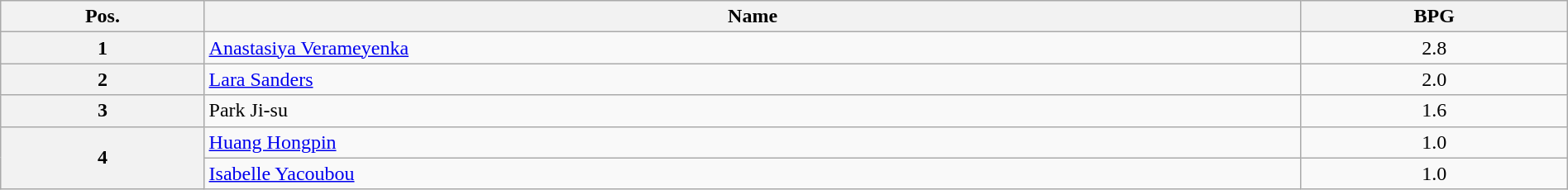<table class=wikitable width=100% style="text-align:center;">
<tr>
<th width="13%">Pos.</th>
<th width="70%">Name</th>
<th width="17%">BPG</th>
</tr>
<tr>
<th>1</th>
<td align=left> <a href='#'>Anastasiya Verameyenka</a></td>
<td>2.8</td>
</tr>
<tr>
<th>2</th>
<td align=left> <a href='#'>Lara Sanders</a></td>
<td>2.0</td>
</tr>
<tr>
<th>3</th>
<td align=left> Park Ji-su</td>
<td>1.6</td>
</tr>
<tr>
<th rowspan=2>4</th>
<td align=left> <a href='#'>Huang Hongpin</a></td>
<td>1.0</td>
</tr>
<tr>
<td align=left> <a href='#'>Isabelle Yacoubou</a></td>
<td>1.0</td>
</tr>
</table>
